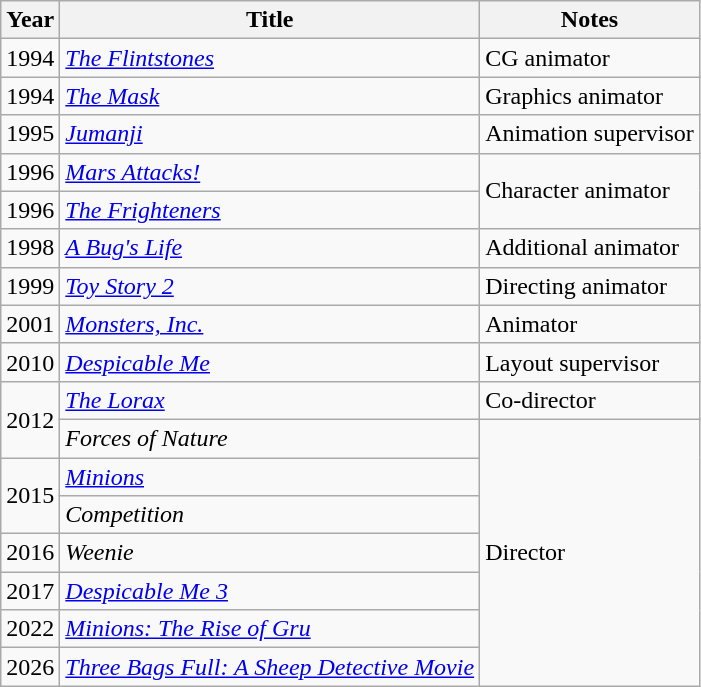<table class="wikitable">
<tr>
<th>Year</th>
<th>Title</th>
<th>Notes</th>
</tr>
<tr>
<td>1994</td>
<td><em><a href='#'>The Flintstones</a></em></td>
<td>CG animator</td>
</tr>
<tr>
<td>1994</td>
<td><em><a href='#'>The Mask</a></em></td>
<td>Graphics animator</td>
</tr>
<tr>
<td>1995</td>
<td><em><a href='#'>Jumanji</a></em></td>
<td>Animation supervisor</td>
</tr>
<tr>
<td>1996</td>
<td><em><a href='#'>Mars Attacks!</a></em></td>
<td rowspan="2">Character animator</td>
</tr>
<tr>
<td>1996</td>
<td><em><a href='#'>The Frighteners</a></em></td>
</tr>
<tr>
<td>1998</td>
<td><em><a href='#'>A Bug's Life</a></em></td>
<td>Additional animator</td>
</tr>
<tr>
<td>1999</td>
<td><em><a href='#'>Toy Story 2</a></em></td>
<td>Directing animator</td>
</tr>
<tr>
<td>2001</td>
<td><em><a href='#'>Monsters, Inc.</a></em></td>
<td>Animator</td>
</tr>
<tr>
<td>2010</td>
<td><em><a href='#'>Despicable Me</a></em></td>
<td>Layout supervisor</td>
</tr>
<tr>
<td rowspan="2">2012</td>
<td><em><a href='#'>The Lorax</a></em></td>
<td>Co-director</td>
</tr>
<tr>
<td><em>Forces of Nature</em></td>
<td rowspan="7">Director</td>
</tr>
<tr>
<td rowspan="2">2015</td>
<td><em><a href='#'>Minions</a></em></td>
</tr>
<tr>
<td><em>Competition</em></td>
</tr>
<tr>
<td>2016</td>
<td><em>Weenie</em></td>
</tr>
<tr>
<td>2017</td>
<td><em><a href='#'>Despicable Me 3</a></em></td>
</tr>
<tr>
<td>2022</td>
<td><em><a href='#'>Minions: The Rise of Gru</a></em></td>
</tr>
<tr>
<td>2026</td>
<td><em><a href='#'>Three Bags Full: A Sheep Detective Movie</a></em></td>
</tr>
</table>
